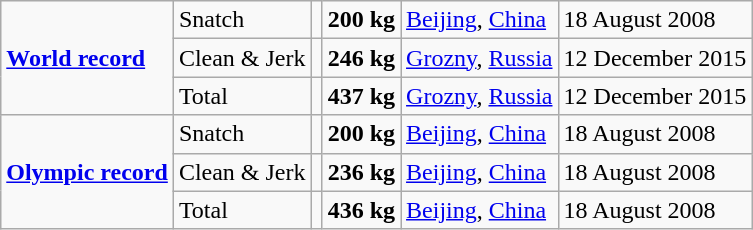<table class="wikitable">
<tr>
<td rowspan=3><strong><a href='#'>World record</a></strong></td>
<td>Snatch</td>
<td></td>
<td><strong>200 kg</strong></td>
<td><a href='#'>Beijing</a>, <a href='#'>China</a></td>
<td>18 August 2008</td>
</tr>
<tr>
<td>Clean & Jerk</td>
<td></td>
<td><strong>246 kg</strong></td>
<td><a href='#'>Grozny</a>, <a href='#'>Russia</a></td>
<td>12 December 2015</td>
</tr>
<tr>
<td>Total</td>
<td></td>
<td><strong>437 kg</strong></td>
<td><a href='#'>Grozny</a>, <a href='#'>Russia</a></td>
<td>12 December 2015</td>
</tr>
<tr>
<td rowspan=3><strong><a href='#'>Olympic record</a></strong></td>
<td>Snatch</td>
<td></td>
<td><strong>200 kg</strong></td>
<td><a href='#'>Beijing</a>, <a href='#'>China</a></td>
<td>18 August 2008</td>
</tr>
<tr>
<td>Clean & Jerk</td>
<td></td>
<td><strong>236 kg</strong></td>
<td><a href='#'>Beijing</a>, <a href='#'>China</a></td>
<td>18 August 2008</td>
</tr>
<tr>
<td>Total</td>
<td></td>
<td><strong>436 kg</strong></td>
<td><a href='#'>Beijing</a>, <a href='#'>China</a></td>
<td>18 August 2008</td>
</tr>
</table>
